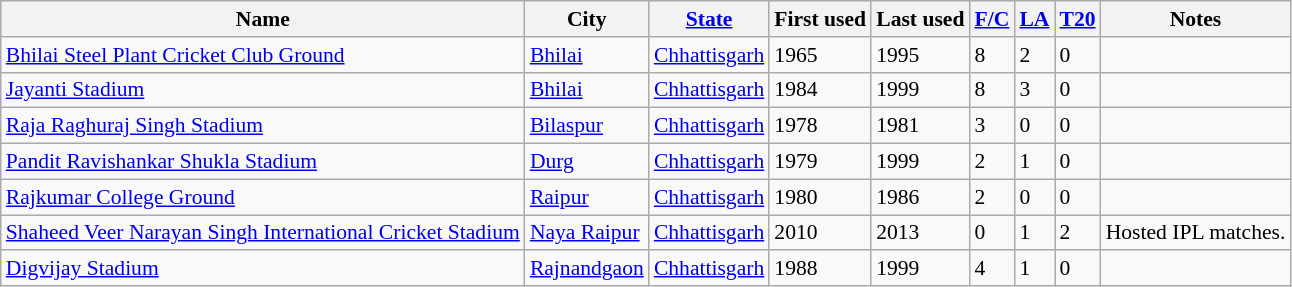<table class="wikitable sortable collapsible static-row-numbers" style="font-size: 90%">
<tr>
<th>Name</th>
<th>City</th>
<th><a href='#'>State</a></th>
<th>First used</th>
<th>Last used</th>
<th><a href='#'>F/C</a></th>
<th><a href='#'>LA</a></th>
<th><a href='#'>T20</a></th>
<th>Notes</th>
</tr>
<tr>
<td><a href='#'>Bhilai Steel Plant Cricket Club Ground</a></td>
<td><a href='#'>Bhilai</a></td>
<td><a href='#'>Chhattisgarh</a></td>
<td>1965</td>
<td>1995</td>
<td>8</td>
<td>2</td>
<td>0</td>
<td></td>
</tr>
<tr>
<td><a href='#'>Jayanti Stadium</a></td>
<td><a href='#'>Bhilai</a></td>
<td><a href='#'>Chhattisgarh</a></td>
<td>1984</td>
<td>1999</td>
<td>8</td>
<td>3</td>
<td>0</td>
<td></td>
</tr>
<tr>
<td><a href='#'>Raja Raghuraj Singh Stadium</a></td>
<td><a href='#'>Bilaspur</a></td>
<td><a href='#'>Chhattisgarh</a></td>
<td>1978</td>
<td>1981</td>
<td>3</td>
<td>0</td>
<td>0</td>
<td></td>
</tr>
<tr>
<td><a href='#'>Pandit Ravishankar Shukla Stadium</a></td>
<td><a href='#'>Durg</a></td>
<td><a href='#'>Chhattisgarh</a></td>
<td>1979</td>
<td>1999</td>
<td>2</td>
<td>1</td>
<td>0</td>
<td></td>
</tr>
<tr>
<td><a href='#'>Rajkumar College Ground</a></td>
<td><a href='#'>Raipur</a></td>
<td><a href='#'>Chhattisgarh</a></td>
<td>1980</td>
<td>1986</td>
<td>2</td>
<td>0</td>
<td>0</td>
<td></td>
</tr>
<tr>
<td><a href='#'>Shaheed Veer Narayan Singh International Cricket Stadium</a></td>
<td><a href='#'>Naya Raipur</a></td>
<td><a href='#'>Chhattisgarh</a></td>
<td>2010</td>
<td>2013</td>
<td>0</td>
<td>1</td>
<td>2</td>
<td>Hosted IPL matches.</td>
</tr>
<tr>
<td><a href='#'>Digvijay Stadium</a></td>
<td><a href='#'>Rajnandgaon</a></td>
<td><a href='#'>Chhattisgarh</a></td>
<td>1988</td>
<td>1999</td>
<td>4</td>
<td>1</td>
<td>0</td>
<td></td>
</tr>
</table>
